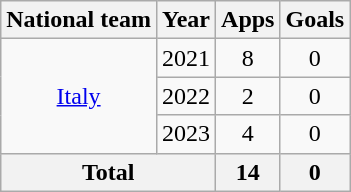<table class="wikitable" style="text-align:center">
<tr>
<th>National team</th>
<th>Year</th>
<th>Apps</th>
<th>Goals</th>
</tr>
<tr>
<td rowspan="3"><a href='#'>Italy</a></td>
<td>2021</td>
<td>8</td>
<td>0</td>
</tr>
<tr>
<td>2022</td>
<td>2</td>
<td>0</td>
</tr>
<tr>
<td>2023</td>
<td>4</td>
<td>0</td>
</tr>
<tr>
<th colspan="2">Total</th>
<th>14</th>
<th>0</th>
</tr>
</table>
